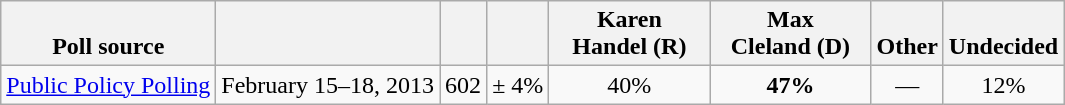<table class="wikitable" style="text-align:center">
<tr valign= bottom>
<th>Poll source</th>
<th></th>
<th></th>
<th></th>
<th style="width:100px;">Karen<br>Handel (R)</th>
<th style="width:100px;">Max<br>Cleland (D)</th>
<th>Other</th>
<th>Undecided</th>
</tr>
<tr>
<td align=left><a href='#'>Public Policy Polling</a></td>
<td>February 15–18, 2013</td>
<td>602</td>
<td>± 4%</td>
<td>40%</td>
<td><strong>47%</strong></td>
<td>—</td>
<td>12%</td>
</tr>
</table>
